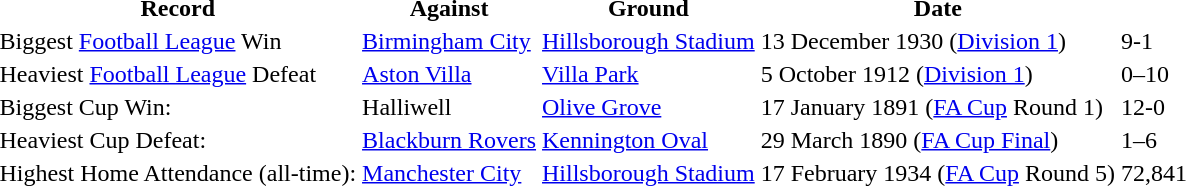<table>
<tr>
<th>Record</th>
<th>Against</th>
<th>Ground</th>
<th>Date</th>
<th></th>
<th></th>
</tr>
<tr>
<td>Biggest <a href='#'>Football League</a> Win</td>
<td><a href='#'>Birmingham City</a></td>
<td><a href='#'>Hillsborough Stadium</a></td>
<td>13 December 1930 (<a href='#'>Division 1</a>)</td>
<td>9-1</td>
<td></td>
</tr>
<tr>
<td>Heaviest <a href='#'>Football League</a> Defeat</td>
<td><a href='#'>Aston Villa</a></td>
<td><a href='#'>Villa Park</a></td>
<td>5 October 1912 (<a href='#'>Division 1</a>)</td>
<td>0–10</td>
<td></td>
</tr>
<tr>
<td>Biggest Cup Win:</td>
<td>Halliwell</td>
<td><a href='#'>Olive Grove</a></td>
<td>17 January 1891 (<a href='#'>FA Cup</a> Round 1)</td>
<td>12-0</td>
<td></td>
</tr>
<tr>
<td>Heaviest Cup Defeat:</td>
<td><a href='#'>Blackburn Rovers</a></td>
<td><a href='#'>Kennington Oval</a></td>
<td>29 March 1890 (<a href='#'>FA Cup Final</a>)</td>
<td>1–6</td>
<td></td>
</tr>
<tr>
<td>Highest Home Attendance (all-time):</td>
<td><a href='#'>Manchester City</a></td>
<td><a href='#'>Hillsborough Stadium</a></td>
<td>17 February 1934 (<a href='#'>FA Cup</a> Round 5)</td>
<td align="right">72,841</td>
<td></td>
</tr>
</table>
